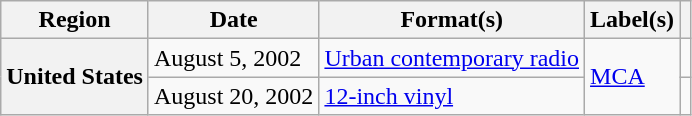<table class="wikitable plainrowheaders">
<tr>
<th scope="col">Region</th>
<th scope="col">Date</th>
<th scope="col">Format(s)</th>
<th scope="col">Label(s)</th>
<th scope="col"></th>
</tr>
<tr>
<th scope="row" rowspan="2">United States</th>
<td>August 5, 2002</td>
<td><a href='#'>Urban contemporary radio</a></td>
<td rowspan="2"><a href='#'>MCA</a></td>
<td></td>
</tr>
<tr>
<td>August 20, 2002</td>
<td><a href='#'>12-inch vinyl</a></td>
<td></td>
</tr>
</table>
